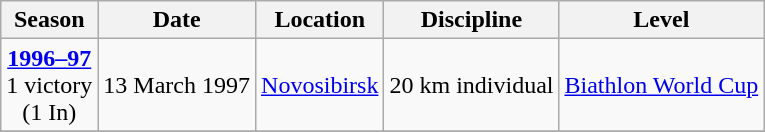<table class="wikitable">
<tr>
<th>Season</th>
<th>Date</th>
<th>Location</th>
<th>Discipline</th>
<th>Level</th>
</tr>
<tr>
<td rowspan="1" style="text-align:center;"><strong><a href='#'>1996–97</a></strong> <br> 1 victory <br> (1 In)</td>
<td>13 March 1997</td>
<td> <a href='#'>Novosibirsk</a></td>
<td>20 km individual</td>
<td><a href='#'>Biathlon World Cup</a></td>
</tr>
<tr>
</tr>
</table>
